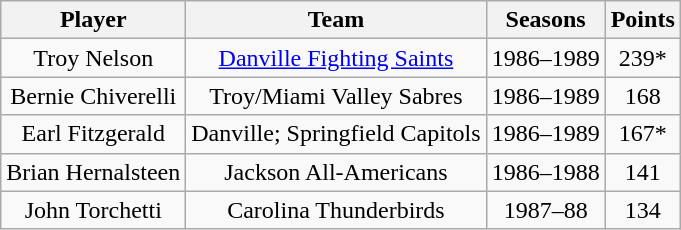<table class="wikitable" style="text-align:center">
<tr>
<th>Player</th>
<th>Team</th>
<th>Seasons</th>
<th>Points</th>
</tr>
<tr>
<td>Troy Nelson</td>
<td><a href='#'>Danville Fighting Saints</a></td>
<td>1986–1989</td>
<td>239*</td>
</tr>
<tr>
<td>Bernie Chiverelli</td>
<td>Troy/Miami Valley Sabres</td>
<td>1986–1989</td>
<td>168</td>
</tr>
<tr>
<td>Earl Fitzgerald</td>
<td>Danville; Springfield Capitols</td>
<td>1986–1989</td>
<td>167*</td>
</tr>
<tr>
<td>Brian Hernalsteen</td>
<td>Jackson All-Americans</td>
<td>1986–1988</td>
<td>141</td>
</tr>
<tr>
<td>John Torchetti</td>
<td>Carolina Thunderbirds</td>
<td>1987–88</td>
<td>134</td>
</tr>
</table>
